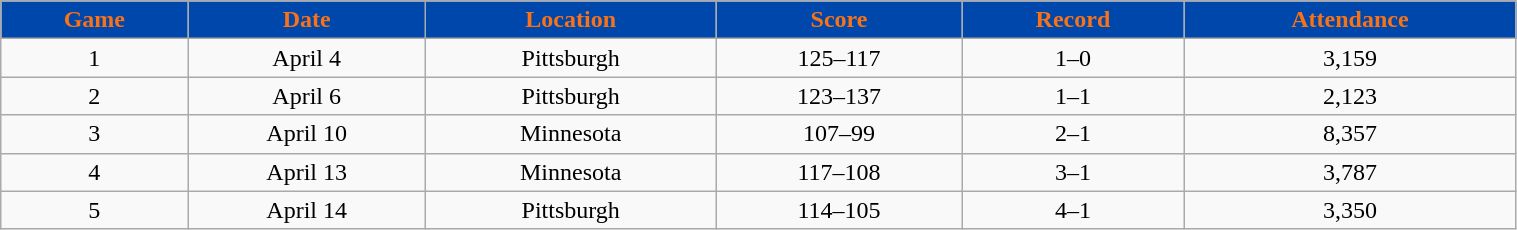<table class="wikitable" style="width:80%;">
<tr style="text-align:center; background:#0047ab; color:#f87217;">
<td><strong>Game</strong></td>
<td><strong>Date</strong></td>
<td><strong>Location</strong></td>
<td><strong>Score</strong></td>
<td><strong>Record</strong></td>
<td><strong>Attendance</strong></td>
</tr>
<tr style="text-align:center;" bgcolor="">
<td>1</td>
<td>April 4</td>
<td>Pittsburgh</td>
<td>125–117</td>
<td>1–0</td>
<td>3,159</td>
</tr>
<tr style="text-align:center;" bgcolor="">
<td>2</td>
<td>April 6</td>
<td>Pittsburgh</td>
<td>123–137</td>
<td>1–1</td>
<td>2,123</td>
</tr>
<tr style="text-align:center;" bgcolor="">
<td>3</td>
<td>April 10</td>
<td>Minnesota</td>
<td>107–99</td>
<td>2–1</td>
<td>8,357</td>
</tr>
<tr style="text-align:center;" bgcolor="">
<td>4</td>
<td>April 13</td>
<td>Minnesota</td>
<td>117–108</td>
<td>3–1</td>
<td>3,787</td>
</tr>
<tr style="text-align:center;" bgcolor="">
<td>5</td>
<td>April 14</td>
<td>Pittsburgh</td>
<td>114–105</td>
<td>4–1</td>
<td>3,350</td>
</tr>
</table>
